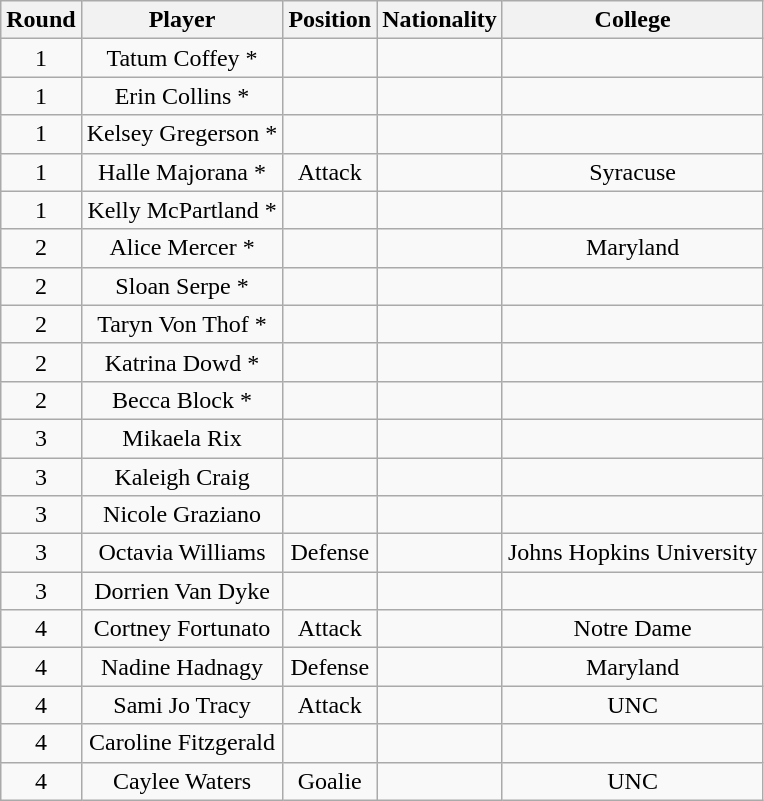<table class="wikitable">
<tr style="text-align:center;">
<th>Round</th>
<th>Player</th>
<th>Position</th>
<th>Nationality</th>
<th>College</th>
</tr>
<tr style="text-align:center;">
<td>1</td>
<td>Tatum Coffey *</td>
<td></td>
<td></td>
<td></td>
</tr>
<tr style="text-align:center;">
<td>1</td>
<td>Erin Collins *</td>
<td></td>
<td></td>
<td></td>
</tr>
<tr style="text-align:center;">
<td>1</td>
<td>Kelsey Gregerson *</td>
<td></td>
<td></td>
<td></td>
</tr>
<tr style="text-align:center;">
<td>1</td>
<td>Halle Majorana *</td>
<td>Attack</td>
<td></td>
<td>Syracuse</td>
</tr>
<tr style="text-align:center;">
<td>1</td>
<td>Kelly McPartland *</td>
<td></td>
<td></td>
<td></td>
</tr>
<tr style="text-align:center;">
<td>2</td>
<td>Alice Mercer *</td>
<td></td>
<td></td>
<td>Maryland</td>
</tr>
<tr style="text-align:center;">
<td>2</td>
<td>Sloan Serpe *</td>
<td></td>
<td></td>
<td></td>
</tr>
<tr style="text-align:center;">
<td>2</td>
<td>Taryn Von Thof *</td>
<td></td>
<td></td>
<td></td>
</tr>
<tr style="text-align:center;">
<td>2</td>
<td>Katrina Dowd *</td>
<td></td>
<td></td>
<td></td>
</tr>
<tr style="text-align:center;">
<td>2</td>
<td>Becca Block *</td>
<td></td>
<td></td>
<td></td>
</tr>
<tr style="text-align:center;">
<td>3</td>
<td>Mikaela Rix</td>
<td></td>
<td></td>
<td></td>
</tr>
<tr style="text-align:center;">
<td>3</td>
<td>Kaleigh Craig</td>
<td></td>
<td></td>
<td></td>
</tr>
<tr style="text-align:center;">
<td>3</td>
<td>Nicole Graziano</td>
<td></td>
<td></td>
<td></td>
</tr>
<tr style="text-align:center;">
<td>3</td>
<td>Octavia Williams</td>
<td>Defense</td>
<td></td>
<td>Johns Hopkins University</td>
</tr>
<tr style="text-align:center;">
<td>3</td>
<td>Dorrien Van Dyke</td>
<td></td>
<td></td>
<td></td>
</tr>
<tr style="text-align:center;">
<td>4</td>
<td>Cortney Fortunato</td>
<td>Attack</td>
<td></td>
<td>Notre Dame</td>
</tr>
<tr style="text-align:center;">
<td>4</td>
<td>Nadine Hadnagy</td>
<td>Defense</td>
<td></td>
<td>Maryland</td>
</tr>
<tr style="text-align:center;">
<td>4</td>
<td>Sami Jo Tracy</td>
<td>Attack</td>
<td></td>
<td>UNC</td>
</tr>
<tr style="text-align:center;">
<td>4</td>
<td>Caroline Fitzgerald</td>
<td></td>
<td></td>
<td></td>
</tr>
<tr style="text-align:center;">
<td>4</td>
<td>Caylee Waters</td>
<td>Goalie</td>
<td></td>
<td>UNC</td>
</tr>
</table>
